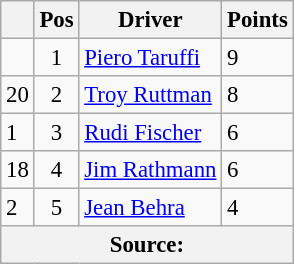<table class="wikitable" style="font-size: 95%;">
<tr>
<th></th>
<th>Pos</th>
<th>Driver</th>
<th>Points</th>
</tr>
<tr>
<td align="left"></td>
<td align="center">1</td>
<td> <a href='#'>Piero Taruffi</a></td>
<td align="left">9</td>
</tr>
<tr>
<td align="left"> 20</td>
<td align="center">2</td>
<td> <a href='#'>Troy Ruttman</a></td>
<td align="left">8</td>
</tr>
<tr>
<td align="left"> 1</td>
<td align="center">3</td>
<td> <a href='#'>Rudi Fischer</a></td>
<td align="left">6</td>
</tr>
<tr>
<td align="left"> 18</td>
<td align="center">4</td>
<td> <a href='#'>Jim Rathmann</a></td>
<td align="left">6</td>
</tr>
<tr>
<td align="left"> 2</td>
<td align="center">5</td>
<td> <a href='#'>Jean Behra</a></td>
<td align="left">4</td>
</tr>
<tr>
<th colspan=4>Source:</th>
</tr>
</table>
